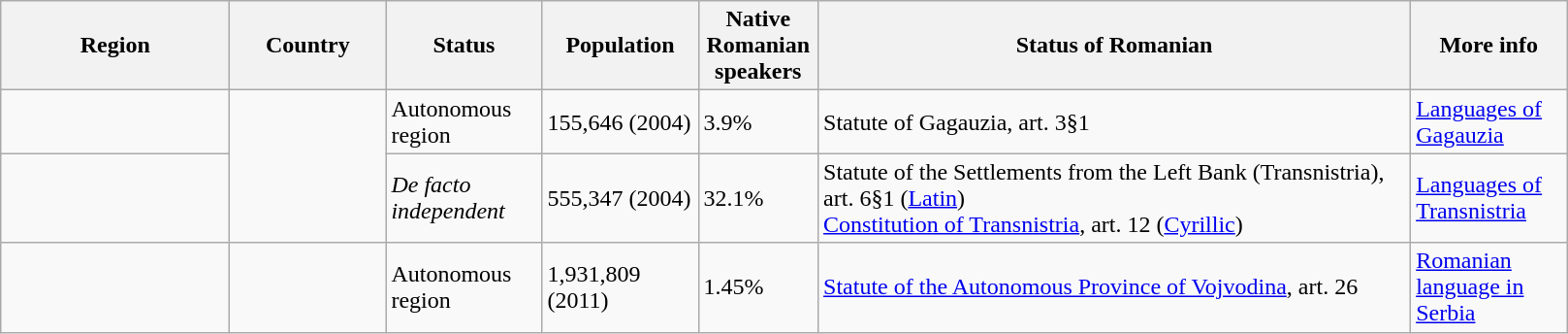<table class="wikitable sortable">
<tr>
<th width=150px>Region</th>
<th width=100px>Country</th>
<th width=100px>Status</th>
<th width=100px>Population</th>
<th width=75px>Native Romanian speakers</th>
<th width=400px>Status of Romanian</th>
<th width=100px>More info</th>
</tr>
<tr>
<td></td>
<td rowspan="2"></td>
<td>Autonomous region</td>
<td>155,646 (2004)</td>
<td>3.9%</td>
<td>Statute of Gagauzia, art. 3§1</td>
<td><a href='#'>Languages of Gagauzia</a></td>
</tr>
<tr>
<td></td>
<td><em>De facto independent</em></td>
<td>555,347 (2004)</td>
<td>32.1%</td>
<td>Statute of the Settlements from the Left Bank (Transnistria), art. 6§1 (<a href='#'>Latin</a>) <br><a href='#'>Constitution of Transnistria</a>, art. 12 (<a href='#'>Cyrillic</a>)</td>
<td><a href='#'>Languages of Transnistria</a></td>
</tr>
<tr>
<td></td>
<td></td>
<td>Autonomous region</td>
<td>1,931,809 (2011)</td>
<td>1.45%</td>
<td><a href='#'>Statute of the Autonomous Province of Vojvodina</a>, art. 26</td>
<td><a href='#'>Romanian language in Serbia</a></td>
</tr>
</table>
